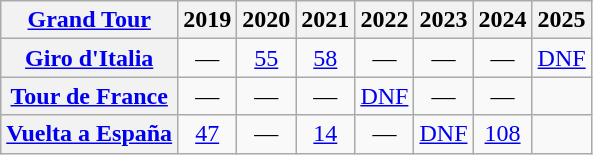<table class="wikitable plainrowheaders">
<tr>
<th scope="col"><a href='#'>Grand Tour</a></th>
<th scope="col">2019</th>
<th scope="col">2020</th>
<th scope="col">2021</th>
<th scope="col">2022</th>
<th scope="col">2023</th>
<th scope="col">2024</th>
<th scope="col">2025</th>
</tr>
<tr style="text-align:center;">
<th scope="row"> <a href='#'>Giro d'Italia</a></th>
<td>—</td>
<td><a href='#'>55</a></td>
<td><a href='#'>58</a></td>
<td>—</td>
<td>—</td>
<td>—</td>
<td><a href='#'>DNF</a></td>
</tr>
<tr style="text-align:center;">
<th scope="row"> <a href='#'>Tour de France</a></th>
<td>—</td>
<td>—</td>
<td>—</td>
<td><a href='#'>DNF</a></td>
<td>—</td>
<td>—</td>
<td></td>
</tr>
<tr style="text-align:center;">
<th scope="row"> <a href='#'>Vuelta a España</a></th>
<td><a href='#'>47</a></td>
<td>—</td>
<td><a href='#'>14</a></td>
<td>—</td>
<td><a href='#'>DNF</a></td>
<td><a href='#'>108</a></td>
<td></td>
</tr>
</table>
